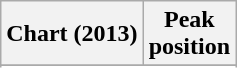<table class="wikitable sortable plainrowheaders">
<tr>
<th scope="col">Chart (2013)</th>
<th scope="col">Peak<br>position</th>
</tr>
<tr>
</tr>
<tr>
</tr>
</table>
